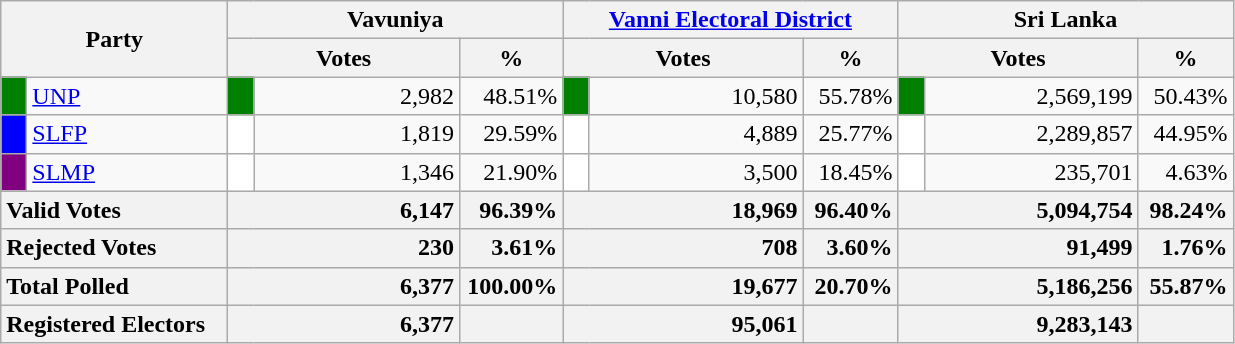<table class="wikitable">
<tr>
<th colspan="2" width="144px"rowspan="2">Party</th>
<th colspan="3" width="216px">Vavuniya</th>
<th colspan="3" width="216px"><a href='#'>Vanni Electoral District</a></th>
<th colspan="3" width="216px">Sri Lanka</th>
</tr>
<tr>
<th colspan="2" width="144px">Votes</th>
<th>%</th>
<th colspan="2" width="144px">Votes</th>
<th>%</th>
<th colspan="2" width="144px">Votes</th>
<th>%</th>
</tr>
<tr>
<td style="background-color:green;" width="10px"></td>
<td style="text-align:left;"><a href='#'>UNP</a></td>
<td style="background-color:green;" width="10px"></td>
<td style="text-align:right;">2,982</td>
<td style="text-align:right;">48.51%</td>
<td style="background-color:green;" width="10px"></td>
<td style="text-align:right;">10,580</td>
<td style="text-align:right;">55.78%</td>
<td style="background-color:green;" width="10px"></td>
<td style="text-align:right;">2,569,199</td>
<td style="text-align:right;">50.43%</td>
</tr>
<tr>
<td style="background-color:blue;" width="10px"></td>
<td style="text-align:left;"><a href='#'>SLFP</a></td>
<td style="background-color:white;" width="10px"></td>
<td style="text-align:right;">1,819</td>
<td style="text-align:right;">29.59%</td>
<td style="background-color:white;" width="10px"></td>
<td style="text-align:right;">4,889</td>
<td style="text-align:right;">25.77%</td>
<td style="background-color:white;" width="10px"></td>
<td style="text-align:right;">2,289,857</td>
<td style="text-align:right;">44.95%</td>
</tr>
<tr>
<td style="background-color:purple;" width="10px"></td>
<td style="text-align:left;"><a href='#'>SLMP</a></td>
<td style="background-color:white;" width="10px"></td>
<td style="text-align:right;">1,346</td>
<td style="text-align:right;">21.90%</td>
<td style="background-color:white;" width="10px"></td>
<td style="text-align:right;">3,500</td>
<td style="text-align:right;">18.45%</td>
<td style="background-color:white;" width="10px"></td>
<td style="text-align:right;">235,701</td>
<td style="text-align:right;">4.63%</td>
</tr>
<tr>
<th colspan="2" width="144px"style="text-align:left;">Valid Votes</th>
<th style="text-align:right;"colspan="2" width="144px">6,147</th>
<th style="text-align:right;">96.39%</th>
<th style="text-align:right;"colspan="2" width="144px">18,969</th>
<th style="text-align:right;">96.40%</th>
<th style="text-align:right;"colspan="2" width="144px">5,094,754</th>
<th style="text-align:right;">98.24%</th>
</tr>
<tr>
<th colspan="2" width="144px"style="text-align:left;">Rejected Votes</th>
<th style="text-align:right;"colspan="2" width="144px">230</th>
<th style="text-align:right;">3.61%</th>
<th style="text-align:right;"colspan="2" width="144px">708</th>
<th style="text-align:right;">3.60%</th>
<th style="text-align:right;"colspan="2" width="144px">91,499</th>
<th style="text-align:right;">1.76%</th>
</tr>
<tr>
<th colspan="2" width="144px"style="text-align:left;">Total Polled</th>
<th style="text-align:right;"colspan="2" width="144px">6,377</th>
<th style="text-align:right;">100.00%</th>
<th style="text-align:right;"colspan="2" width="144px">19,677</th>
<th style="text-align:right;">20.70%</th>
<th style="text-align:right;"colspan="2" width="144px">5,186,256</th>
<th style="text-align:right;">55.87%</th>
</tr>
<tr>
<th colspan="2" width="144px"style="text-align:left;">Registered Electors</th>
<th style="text-align:right;"colspan="2" width="144px">6,377</th>
<th></th>
<th style="text-align:right;"colspan="2" width="144px">95,061</th>
<th></th>
<th style="text-align:right;"colspan="2" width="144px">9,283,143</th>
<th></th>
</tr>
</table>
